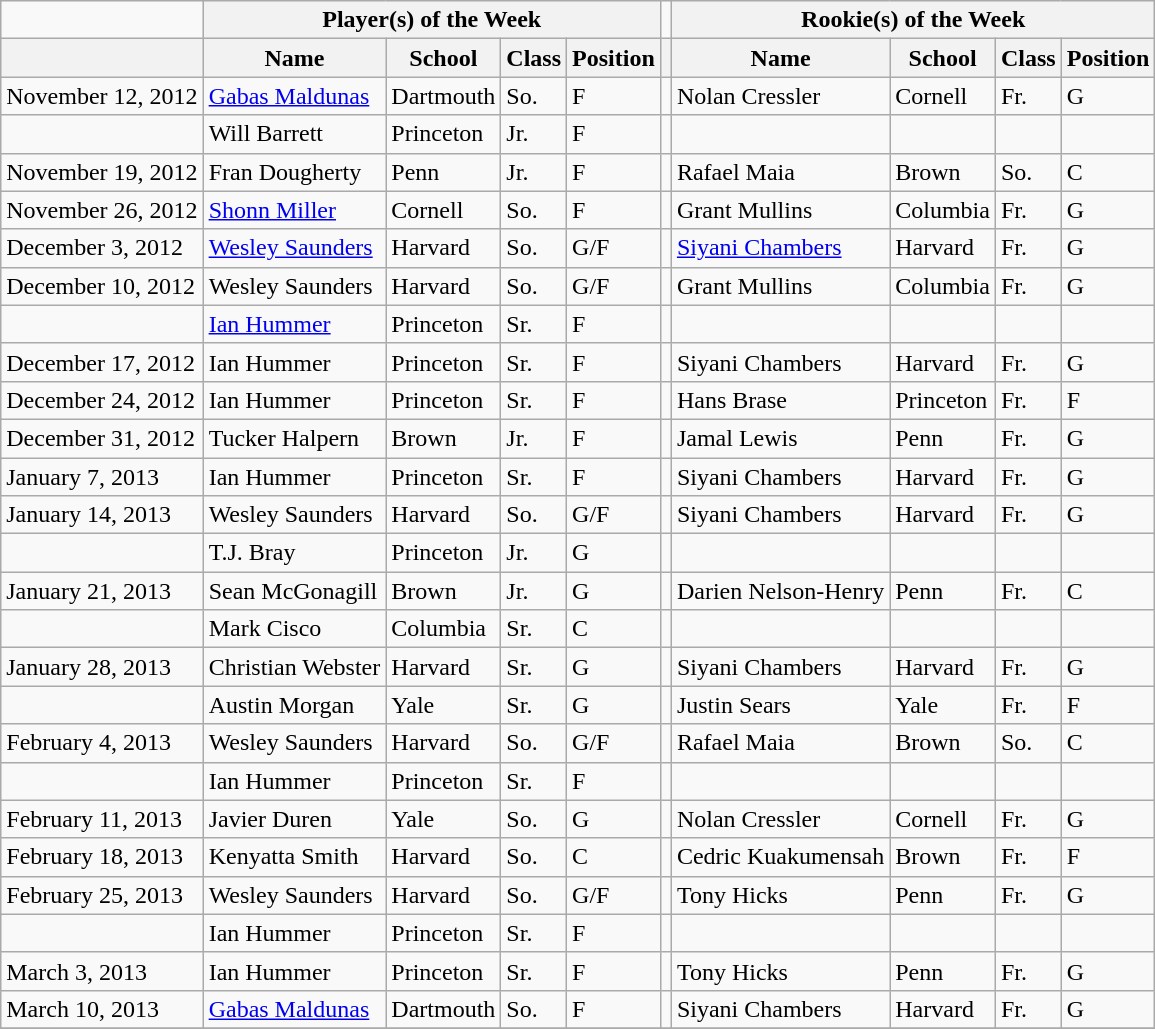<table class="wikitable">
<tr>
<td></td>
<th colspan=4><strong>Player(s) of the Week</strong></th>
<td></td>
<th colspan=4><strong>Rookie(s) of the Week</strong></th>
</tr>
<tr>
<th></th>
<th>Name</th>
<th>School</th>
<th>Class</th>
<th>Position</th>
<th></th>
<th>Name</th>
<th>School</th>
<th>Class</th>
<th>Position</th>
</tr>
<tr>
<td>November 12, 2012</td>
<td><a href='#'>Gabas Maldunas</a></td>
<td>Dartmouth</td>
<td>So.</td>
<td>F</td>
<td></td>
<td>Nolan Cressler</td>
<td>Cornell</td>
<td>Fr.</td>
<td>G</td>
</tr>
<tr>
<td></td>
<td>Will Barrett</td>
<td>Princeton</td>
<td>Jr.</td>
<td>F</td>
<td></td>
<td></td>
<td></td>
<td></td>
<td></td>
</tr>
<tr>
<td>November 19, 2012</td>
<td>Fran Dougherty</td>
<td>Penn</td>
<td>Jr.</td>
<td>F</td>
<td></td>
<td>Rafael Maia</td>
<td>Brown</td>
<td>So.</td>
<td>C</td>
</tr>
<tr>
<td>November 26, 2012</td>
<td><a href='#'>Shonn Miller</a></td>
<td>Cornell</td>
<td>So.</td>
<td>F</td>
<td></td>
<td>Grant Mullins</td>
<td>Columbia</td>
<td>Fr.</td>
<td>G</td>
</tr>
<tr>
<td>December 3, 2012</td>
<td><a href='#'>Wesley Saunders</a></td>
<td>Harvard</td>
<td>So.</td>
<td>G/F</td>
<td></td>
<td><a href='#'>Siyani Chambers</a></td>
<td>Harvard</td>
<td>Fr.</td>
<td>G</td>
</tr>
<tr>
<td>December 10, 2012</td>
<td>Wesley Saunders</td>
<td>Harvard</td>
<td>So.</td>
<td>G/F</td>
<td></td>
<td>Grant Mullins</td>
<td>Columbia</td>
<td>Fr.</td>
<td>G</td>
</tr>
<tr>
<td></td>
<td><a href='#'>Ian Hummer</a></td>
<td>Princeton</td>
<td>Sr.</td>
<td>F</td>
<td></td>
<td></td>
<td></td>
<td></td>
<td></td>
</tr>
<tr>
<td>December 17, 2012</td>
<td>Ian Hummer</td>
<td>Princeton</td>
<td>Sr.</td>
<td>F</td>
<td></td>
<td>Siyani Chambers</td>
<td>Harvard</td>
<td>Fr.</td>
<td>G</td>
</tr>
<tr>
<td>December 24, 2012</td>
<td>Ian Hummer</td>
<td>Princeton</td>
<td>Sr.</td>
<td>F</td>
<td></td>
<td>Hans Brase</td>
<td>Princeton</td>
<td>Fr.</td>
<td>F</td>
</tr>
<tr>
<td>December 31, 2012</td>
<td>Tucker Halpern</td>
<td>Brown</td>
<td>Jr.</td>
<td>F</td>
<td></td>
<td>Jamal Lewis</td>
<td>Penn</td>
<td>Fr.</td>
<td>G</td>
</tr>
<tr>
<td>January 7, 2013</td>
<td>Ian Hummer</td>
<td>Princeton</td>
<td>Sr.</td>
<td>F</td>
<td></td>
<td>Siyani Chambers</td>
<td>Harvard</td>
<td>Fr.</td>
<td>G</td>
</tr>
<tr>
<td>January 14, 2013</td>
<td>Wesley Saunders</td>
<td>Harvard</td>
<td>So.</td>
<td>G/F</td>
<td></td>
<td>Siyani Chambers</td>
<td>Harvard</td>
<td>Fr.</td>
<td>G</td>
</tr>
<tr>
<td></td>
<td>T.J. Bray</td>
<td>Princeton</td>
<td>Jr.</td>
<td>G</td>
<td></td>
<td></td>
<td></td>
<td></td>
<td></td>
</tr>
<tr>
<td>January 21, 2013</td>
<td>Sean McGonagill</td>
<td>Brown</td>
<td>Jr.</td>
<td>G</td>
<td></td>
<td>Darien Nelson-Henry</td>
<td>Penn</td>
<td>Fr.</td>
<td>C</td>
</tr>
<tr>
<td></td>
<td>Mark Cisco</td>
<td>Columbia</td>
<td>Sr.</td>
<td>C</td>
<td></td>
<td></td>
<td></td>
<td></td>
<td></td>
</tr>
<tr>
<td>January 28, 2013</td>
<td>Christian Webster</td>
<td>Harvard</td>
<td>Sr.</td>
<td>G</td>
<td></td>
<td>Siyani Chambers</td>
<td>Harvard</td>
<td>Fr.</td>
<td>G</td>
</tr>
<tr>
<td></td>
<td>Austin Morgan</td>
<td>Yale</td>
<td>Sr.</td>
<td>G</td>
<td></td>
<td>Justin Sears</td>
<td>Yale</td>
<td>Fr.</td>
<td>F</td>
</tr>
<tr>
<td>February 4, 2013</td>
<td>Wesley Saunders</td>
<td>Harvard</td>
<td>So.</td>
<td>G/F</td>
<td></td>
<td>Rafael Maia</td>
<td>Brown</td>
<td>So.</td>
<td>C</td>
</tr>
<tr>
<td></td>
<td>Ian Hummer</td>
<td>Princeton</td>
<td>Sr.</td>
<td>F</td>
<td></td>
<td></td>
<td></td>
<td></td>
<td></td>
</tr>
<tr>
<td>February 11, 2013</td>
<td>Javier Duren</td>
<td>Yale</td>
<td>So.</td>
<td>G</td>
<td></td>
<td>Nolan Cressler</td>
<td>Cornell</td>
<td>Fr.</td>
<td>G</td>
</tr>
<tr>
<td>February 18, 2013</td>
<td>Kenyatta Smith</td>
<td>Harvard</td>
<td>So.</td>
<td>C</td>
<td></td>
<td>Cedric Kuakumensah</td>
<td>Brown</td>
<td>Fr.</td>
<td>F</td>
</tr>
<tr>
<td>February 25, 2013</td>
<td>Wesley Saunders</td>
<td>Harvard</td>
<td>So.</td>
<td>G/F</td>
<td></td>
<td>Tony Hicks</td>
<td>Penn</td>
<td>Fr.</td>
<td>G</td>
</tr>
<tr>
<td></td>
<td>Ian Hummer</td>
<td>Princeton</td>
<td>Sr.</td>
<td>F</td>
<td></td>
<td></td>
<td></td>
<td></td>
<td></td>
</tr>
<tr>
<td>March 3, 2013</td>
<td>Ian Hummer</td>
<td>Princeton</td>
<td>Sr.</td>
<td>F</td>
<td></td>
<td>Tony Hicks</td>
<td>Penn</td>
<td>Fr.</td>
<td>G</td>
</tr>
<tr>
<td>March 10, 2013</td>
<td><a href='#'>Gabas Maldunas</a></td>
<td>Dartmouth</td>
<td>So.</td>
<td>F</td>
<td></td>
<td>Siyani Chambers</td>
<td>Harvard</td>
<td>Fr.</td>
<td>G</td>
</tr>
<tr>
</tr>
</table>
